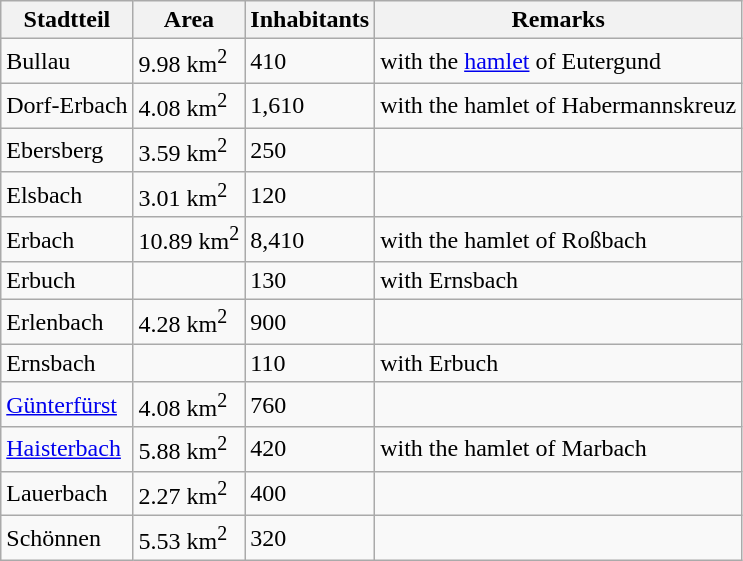<table class="wikitable">
<tr>
<th>Stadtteil</th>
<th>Area</th>
<th>Inhabitants</th>
<th>Remarks</th>
</tr>
<tr>
<td>Bullau</td>
<td>9.98 km<sup>2</sup></td>
<td>410</td>
<td>with the <a href='#'>hamlet</a> of Eutergund</td>
</tr>
<tr>
<td>Dorf-Erbach</td>
<td>4.08 km<sup>2</sup></td>
<td>1,610</td>
<td>with the hamlet of Habermannskreuz</td>
</tr>
<tr>
<td>Ebersberg</td>
<td>3.59 km<sup>2</sup></td>
<td>250</td>
<td></td>
</tr>
<tr>
<td>Elsbach</td>
<td>3.01 km<sup>2</sup></td>
<td>120</td>
<td></td>
</tr>
<tr>
<td>Erbach</td>
<td>10.89 km<sup>2</sup></td>
<td>8,410</td>
<td>with the hamlet of Roßbach</td>
</tr>
<tr>
<td>Erbuch</td>
<td></td>
<td>130</td>
<td>with Ernsbach</td>
</tr>
<tr>
<td>Erlenbach</td>
<td>4.28 km<sup>2</sup></td>
<td>900</td>
<td></td>
</tr>
<tr>
<td>Ernsbach</td>
<td></td>
<td>110</td>
<td>with Erbuch</td>
</tr>
<tr>
<td><a href='#'>Günterfürst</a></td>
<td>4.08 km<sup>2</sup></td>
<td>760</td>
<td></td>
</tr>
<tr>
<td><a href='#'>Haisterbach</a></td>
<td>5.88 km<sup>2</sup></td>
<td>420</td>
<td>with the hamlet of Marbach</td>
</tr>
<tr>
<td>Lauerbach</td>
<td>2.27 km<sup>2</sup></td>
<td>400</td>
<td></td>
</tr>
<tr>
<td>Schönnen</td>
<td>5.53 km<sup>2</sup></td>
<td>320</td>
<td></td>
</tr>
</table>
